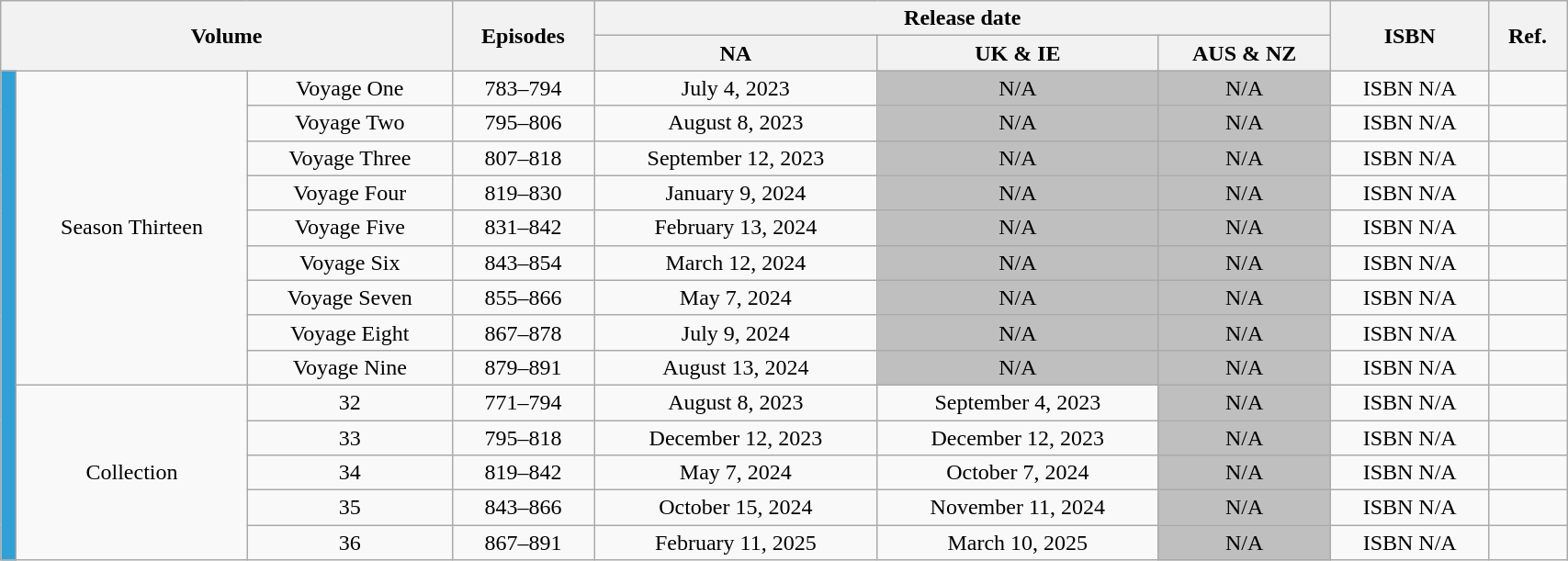<table class="wikitable" style="text-align: center; width: 90%;">
<tr>
<th colspan="3" rowspan="2">Volume</th>
<th rowspan="2">Episodes</th>
<th colspan="3">Release date</th>
<th rowspan="2">ISBN</th>
<th rowspan="2" width="5%">Ref.</th>
</tr>
<tr>
<th>NA</th>
<th>UK & IE</th>
<th>AUS & NZ</th>
</tr>
<tr>
<td rowspan="14" style="width:1%; background:#31A0D7;"></td>
<td rowspan="9">Season Thirteen</td>
<td>Voyage One</td>
<td>783–794</td>
<td>July 4, 2023</td>
<td style="background:#BFBFBF;">N/A</td>
<td style="background:#BFBFBF;">N/A</td>
<td>ISBN N/A</td>
<td></td>
</tr>
<tr>
<td>Voyage Two</td>
<td>795–806</td>
<td>August 8, 2023</td>
<td style="background:#BFBFBF;">N/A</td>
<td style="background:#BFBFBF;">N/A</td>
<td>ISBN N/A</td>
<td></td>
</tr>
<tr>
<td>Voyage Three</td>
<td>807–818</td>
<td>September 12, 2023</td>
<td style="background:#BFBFBF;">N/A</td>
<td style="background:#BFBFBF;">N/A</td>
<td>ISBN N/A</td>
<td></td>
</tr>
<tr>
<td>Voyage Four</td>
<td>819–830</td>
<td>January 9, 2024</td>
<td style="background:#BFBFBF;">N/A</td>
<td style="background:#BFBFBF;">N/A</td>
<td>ISBN N/A</td>
<td></td>
</tr>
<tr>
<td>Voyage Five</td>
<td>831–842</td>
<td>February 13, 2024</td>
<td style="background:#BFBFBF;">N/A</td>
<td style="background:#BFBFBF;">N/A</td>
<td>ISBN N/A</td>
<td></td>
</tr>
<tr>
<td>Voyage Six</td>
<td>843–854</td>
<td>March 12, 2024</td>
<td style="background:#BFBFBF;">N/A</td>
<td style="background:#BFBFBF;">N/A</td>
<td>ISBN N/A</td>
<td></td>
</tr>
<tr>
<td>Voyage Seven</td>
<td>855–866</td>
<td>May 7, 2024</td>
<td style="background:#BFBFBF;">N/A</td>
<td style="background:#BFBFBF;">N/A</td>
<td>ISBN N/A</td>
<td></td>
</tr>
<tr>
<td>Voyage Eight</td>
<td>867–878</td>
<td>July 9, 2024</td>
<td style="background:#BFBFBF;">N/A</td>
<td style="background:#BFBFBF;">N/A</td>
<td>ISBN N/A</td>
<td></td>
</tr>
<tr>
<td>Voyage Nine</td>
<td>879–891</td>
<td>August 13, 2024</td>
<td style="background:#BFBFBF;">N/A</td>
<td style="background:#BFBFBF;">N/A</td>
<td>ISBN N/A</td>
<td></td>
</tr>
<tr>
<td rowspan="5">Collection</td>
<td>32</td>
<td>771–794</td>
<td>August 8, 2023</td>
<td>September 4, 2023</td>
<td style="background:#BFBFBF;">N/A</td>
<td>ISBN N/A</td>
<td></td>
</tr>
<tr>
<td>33</td>
<td>795–818</td>
<td>December 12, 2023</td>
<td>December 12, 2023</td>
<td style="background:#BFBFBF;">N/A</td>
<td>ISBN N/A</td>
<td></td>
</tr>
<tr>
<td>34</td>
<td>819–842</td>
<td>May 7, 2024</td>
<td>October 7, 2024</td>
<td style="background:#BFBFBF;">N/A</td>
<td>ISBN N/A</td>
<td></td>
</tr>
<tr>
<td>35</td>
<td>843–866</td>
<td>October 15, 2024</td>
<td>November 11, 2024</td>
<td style="background:#BFBFBF;">N/A</td>
<td>ISBN N/A</td>
<td></td>
</tr>
<tr>
<td>36</td>
<td>867–891</td>
<td>February 11, 2025</td>
<td>March 10, 2025</td>
<td style="background:#BFBFBF;">N/A</td>
<td>ISBN N/A</td>
<td></td>
</tr>
</table>
